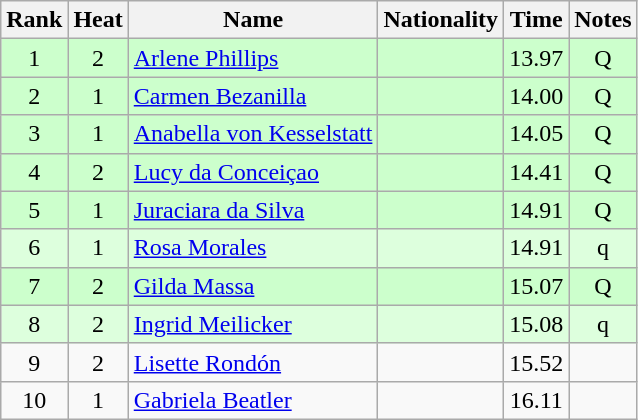<table class="wikitable sortable" style="text-align:center">
<tr>
<th>Rank</th>
<th>Heat</th>
<th>Name</th>
<th>Nationality</th>
<th>Time</th>
<th>Notes</th>
</tr>
<tr bgcolor=ccffcc>
<td>1</td>
<td>2</td>
<td align=left><a href='#'>Arlene Phillips</a></td>
<td align=left></td>
<td>13.97</td>
<td>Q</td>
</tr>
<tr bgcolor=ccffcc>
<td>2</td>
<td>1</td>
<td align=left><a href='#'>Carmen Bezanilla</a></td>
<td align=left></td>
<td>14.00</td>
<td>Q</td>
</tr>
<tr bgcolor=ccffcc>
<td>3</td>
<td>1</td>
<td align=left><a href='#'>Anabella von Kesselstatt</a></td>
<td align=left></td>
<td>14.05</td>
<td>Q</td>
</tr>
<tr bgcolor=ccffcc>
<td>4</td>
<td>2</td>
<td align=left><a href='#'>Lucy da Conceiçao</a></td>
<td align=left></td>
<td>14.41</td>
<td>Q</td>
</tr>
<tr bgcolor=ccffcc>
<td>5</td>
<td>1</td>
<td align=left><a href='#'>Juraciara da Silva</a></td>
<td align=left></td>
<td>14.91</td>
<td>Q</td>
</tr>
<tr bgcolor=ddffdd>
<td>6</td>
<td>1</td>
<td align=left><a href='#'>Rosa Morales</a></td>
<td align=left></td>
<td>14.91</td>
<td>q</td>
</tr>
<tr bgcolor=ccffcc>
<td>7</td>
<td>2</td>
<td align=left><a href='#'>Gilda Massa</a></td>
<td align=left></td>
<td>15.07</td>
<td>Q</td>
</tr>
<tr bgcolor=ddffdd>
<td>8</td>
<td>2</td>
<td align=left><a href='#'>Ingrid Meilicker</a></td>
<td align=left></td>
<td>15.08</td>
<td>q</td>
</tr>
<tr>
<td>9</td>
<td>2</td>
<td align=left><a href='#'>Lisette Rondón</a></td>
<td align=left></td>
<td>15.52</td>
<td></td>
</tr>
<tr>
<td>10</td>
<td>1</td>
<td align=left><a href='#'>Gabriela Beatler</a></td>
<td align=left></td>
<td>16.11</td>
<td></td>
</tr>
</table>
